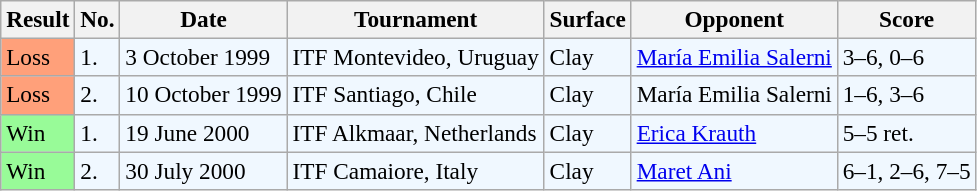<table class="sortable wikitable" style="font-size:97%;">
<tr>
<th>Result</th>
<th>No.</th>
<th>Date</th>
<th>Tournament</th>
<th>Surface</th>
<th>Opponent</th>
<th>Score</th>
</tr>
<tr style="background:#f0f8ff;">
<td style="background:#ffa07a;">Loss</td>
<td>1.</td>
<td>3 October 1999</td>
<td>ITF Montevideo, Uruguay</td>
<td>Clay</td>
<td> <a href='#'>María Emilia Salerni</a></td>
<td>3–6, 0–6</td>
</tr>
<tr style="background:#f0f8ff;">
<td style="background:#ffa07a;">Loss</td>
<td>2.</td>
<td>10 October 1999</td>
<td>ITF Santiago, Chile</td>
<td>Clay</td>
<td> María Emilia Salerni</td>
<td>1–6, 3–6</td>
</tr>
<tr style="background:#f0f8ff;">
<td style="background:#98fb98;">Win</td>
<td>1.</td>
<td>19 June 2000</td>
<td>ITF Alkmaar, Netherlands</td>
<td>Clay</td>
<td> <a href='#'>Erica Krauth</a></td>
<td>5–5 ret.</td>
</tr>
<tr style="background:#f0f8ff;">
<td style="background:#98fb98;">Win</td>
<td>2.</td>
<td>30 July 2000</td>
<td>ITF Camaiore, Italy</td>
<td>Clay</td>
<td> <a href='#'>Maret Ani</a></td>
<td>6–1, 2–6, 7–5</td>
</tr>
</table>
